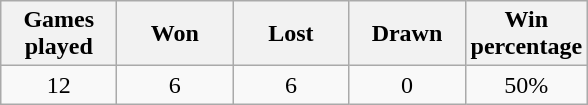<table class="wikitable" style="text-align:center">
<tr>
<th width="70">Games played</th>
<th width="70">Won</th>
<th width="70">Lost</th>
<th width="70">Drawn</th>
<th width="70">Win percentage</th>
</tr>
<tr>
<td>12</td>
<td>6</td>
<td>6</td>
<td>0</td>
<td>50%</td>
</tr>
</table>
